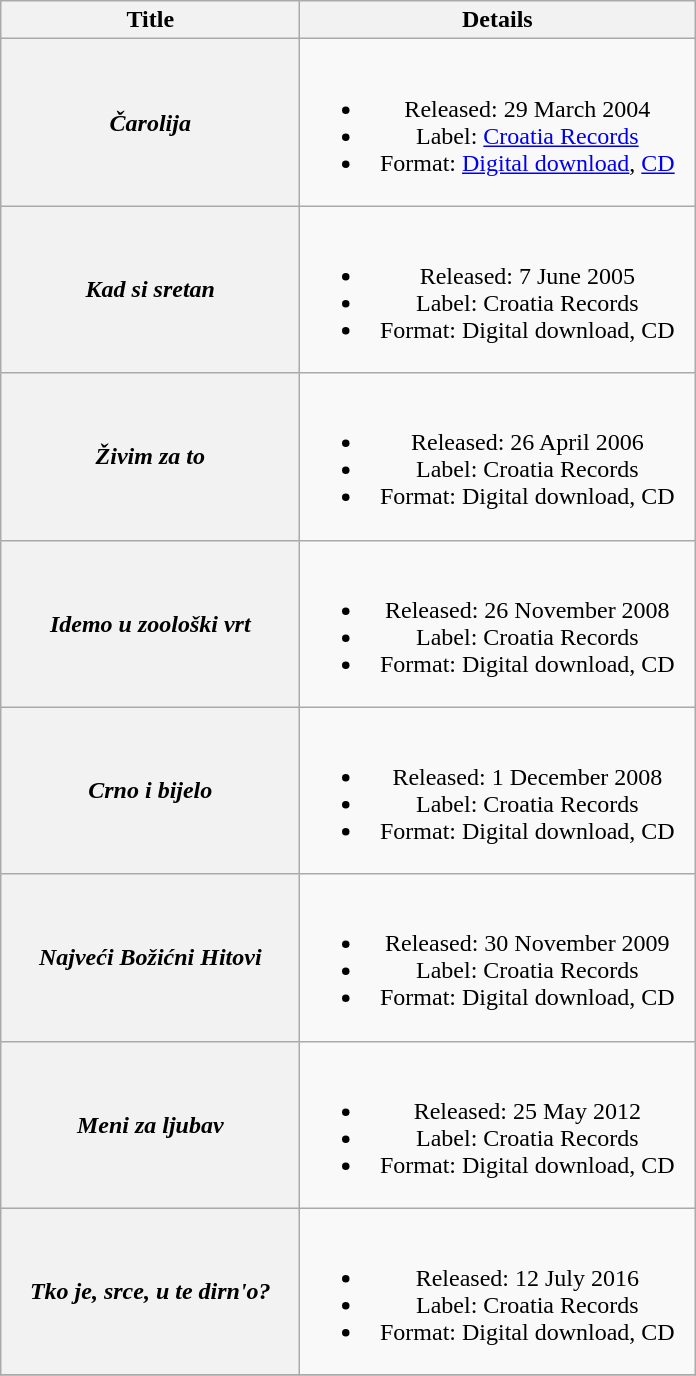<table class="wikitable plainrowheaders" style="text-align:center;">
<tr>
<th scope="col" style="width:12em;">Title</th>
<th scope="col" style="width:16em;">Details</th>
</tr>
<tr>
<th scope="row"><em>Čarolija</em></th>
<td><br><ul><li>Released: 29 March 2004</li><li>Label: <a href='#'>Croatia Records</a></li><li>Format: <a href='#'>Digital download</a>, <a href='#'>CD</a></li></ul></td>
</tr>
<tr>
<th scope="row"><em>Kad si sretan</em></th>
<td><br><ul><li>Released: 7 June 2005</li><li>Label: Croatia Records</li><li>Format: Digital download, CD</li></ul></td>
</tr>
<tr>
<th scope="row"><em>Živim za to</em></th>
<td><br><ul><li>Released: 26 April 2006</li><li>Label: Croatia Records</li><li>Format: Digital download, CD</li></ul></td>
</tr>
<tr>
<th scope="row"><em>Idemo u zoološki vrt</em></th>
<td><br><ul><li>Released: 26 November 2008</li><li>Label: Croatia Records</li><li>Format: Digital download, CD</li></ul></td>
</tr>
<tr>
<th scope="row"><em>Crno i bijelo</em></th>
<td><br><ul><li>Released: 1 December 2008</li><li>Label: Croatia Records</li><li>Format: Digital download, CD</li></ul></td>
</tr>
<tr>
<th scope="row"><em>Najveći Božićni Hitovi</em></th>
<td><br><ul><li>Released: 30 November 2009</li><li>Label: Croatia Records</li><li>Format: Digital download, CD</li></ul></td>
</tr>
<tr>
<th scope="row"><em>Meni za ljubav</em></th>
<td><br><ul><li>Released: 25 May 2012</li><li>Label: Croatia Records</li><li>Format: Digital download, CD</li></ul></td>
</tr>
<tr>
<th scope="row"><em>Tko je, srce, u te dirn'o?</em></th>
<td><br><ul><li>Released: 12 July 2016</li><li>Label: Croatia Records</li><li>Format: Digital download, CD</li></ul></td>
</tr>
<tr>
</tr>
</table>
